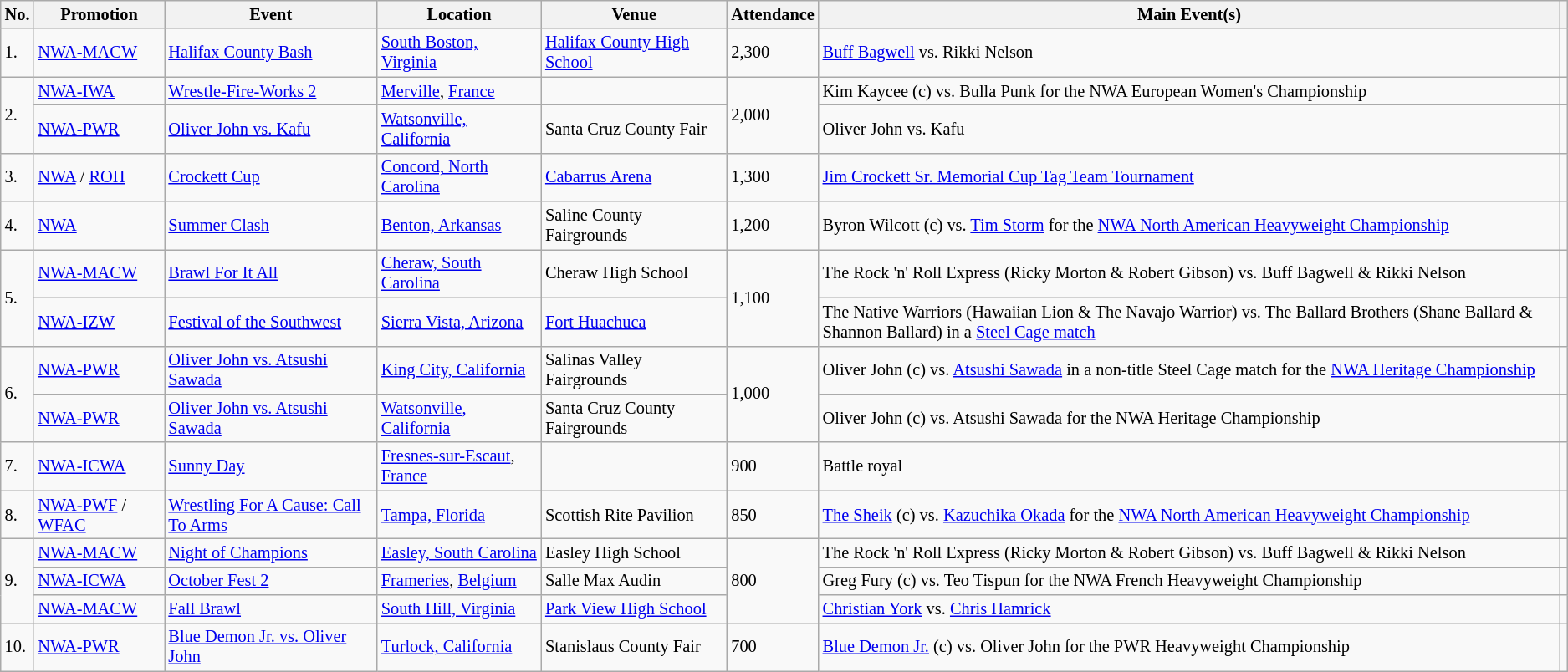<table class="wikitable sortable" style="font-size:85%;">
<tr>
<th>No.</th>
<th>Promotion</th>
<th>Event</th>
<th>Location</th>
<th>Venue</th>
<th>Attendance</th>
<th class=unsortable>Main Event(s)</th>
<th class=unsortable></th>
</tr>
<tr>
<td>1.</td>
<td><a href='#'>NWA-MACW</a></td>
<td><a href='#'>Halifax County Bash</a> <br> </td>
<td><a href='#'>South Boston, Virginia</a></td>
<td><a href='#'>Halifax County High School</a></td>
<td>2,300</td>
<td><a href='#'>Buff Bagwell</a> vs. Rikki Nelson</td>
<td></td>
</tr>
<tr>
<td rowspan=2>2.</td>
<td><a href='#'>NWA-IWA</a></td>
<td><a href='#'>Wrestle-Fire-Works 2</a> <br> </td>
<td><a href='#'>Merville</a>, <a href='#'>France</a></td>
<td></td>
<td rowspan=2>2,000</td>
<td>Kim Kaycee (c) vs. Bulla Punk for the NWA European Women's Championship</td>
<td></td>
</tr>
<tr>
<td><a href='#'>NWA-PWR</a></td>
<td><a href='#'>Oliver John vs. Kafu</a> <br> </td>
<td><a href='#'>Watsonville, California</a></td>
<td>Santa Cruz County Fair</td>
<td>Oliver John vs. Kafu</td>
<td></td>
</tr>
<tr>
<td>3.</td>
<td><a href='#'>NWA</a> / <a href='#'>ROH</a></td>
<td><a href='#'>Crockett Cup</a> <br> </td>
<td><a href='#'>Concord, North Carolina</a></td>
<td><a href='#'>Cabarrus Arena</a></td>
<td>1,300</td>
<td><a href='#'>Jim Crockett Sr. Memorial Cup Tag Team Tournament</a></td>
<td></td>
</tr>
<tr>
<td>4.</td>
<td><a href='#'>NWA</a></td>
<td><a href='#'>Summer Clash</a> <br> </td>
<td><a href='#'>Benton, Arkansas</a></td>
<td>Saline County Fairgrounds</td>
<td>1,200</td>
<td>Byron Wilcott (c) vs. <a href='#'>Tim Storm</a> for the <a href='#'>NWA North American Heavyweight Championship</a></td>
<td></td>
</tr>
<tr>
<td rowspan=2>5.</td>
<td><a href='#'>NWA-MACW</a></td>
<td><a href='#'>Brawl For It All</a> <br> </td>
<td><a href='#'>Cheraw, South Carolina</a></td>
<td>Cheraw High School</td>
<td rowspan=2>1,100</td>
<td>The Rock 'n' Roll Express (Ricky Morton & Robert Gibson) vs. Buff Bagwell & Rikki Nelson</td>
<td></td>
</tr>
<tr>
<td><a href='#'>NWA-IZW</a></td>
<td><a href='#'>Festival of the Southwest</a> <br> </td>
<td><a href='#'>Sierra Vista, Arizona</a></td>
<td><a href='#'>Fort Huachuca</a></td>
<td>The Native Warriors (Hawaiian Lion & The Navajo Warrior) vs. The Ballard Brothers (Shane Ballard & Shannon Ballard) in a <a href='#'>Steel Cage match</a></td>
<td></td>
</tr>
<tr>
<td rowspan=2>6.</td>
<td><a href='#'>NWA-PWR</a></td>
<td><a href='#'>Oliver John vs. Atsushi Sawada</a> <br> </td>
<td><a href='#'>King City, California</a></td>
<td>Salinas Valley Fairgrounds</td>
<td rowspan=2>1,000</td>
<td>Oliver John (c) vs. <a href='#'>Atsushi Sawada</a> in a non-title Steel Cage match for the <a href='#'>NWA Heritage Championship</a></td>
<td></td>
</tr>
<tr>
<td><a href='#'>NWA-PWR</a></td>
<td><a href='#'>Oliver John vs. Atsushi Sawada</a> <br> </td>
<td><a href='#'>Watsonville, California</a></td>
<td>Santa Cruz County Fairgrounds</td>
<td>Oliver John (c) vs. Atsushi Sawada for the NWA Heritage Championship</td>
<td></td>
</tr>
<tr>
<td>7.</td>
<td><a href='#'>NWA-ICWA</a></td>
<td><a href='#'>Sunny Day</a> <br> </td>
<td><a href='#'>Fresnes-sur-Escaut</a>, <a href='#'>France</a></td>
<td></td>
<td>900</td>
<td>Battle royal</td>
<td></td>
</tr>
<tr>
<td>8.</td>
<td><a href='#'>NWA-PWF</a> / <a href='#'>WFAC</a></td>
<td><a href='#'>Wrestling For A Cause: Call To Arms</a></td>
<td><a href='#'>Tampa, Florida</a></td>
<td>Scottish Rite Pavilion</td>
<td>850</td>
<td><a href='#'>The Sheik</a> (c) vs. <a href='#'>Kazuchika Okada</a> for the <a href='#'>NWA North American Heavyweight Championship</a></td>
<td></td>
</tr>
<tr>
<td rowspan=3>9.</td>
<td><a href='#'>NWA-MACW</a></td>
<td><a href='#'>Night of Champions</a> <br> </td>
<td><a href='#'>Easley, South Carolina</a></td>
<td>Easley High School</td>
<td rowspan=3>800</td>
<td>The Rock 'n' Roll Express (Ricky Morton & Robert Gibson) vs. Buff Bagwell & Rikki Nelson</td>
<td></td>
</tr>
<tr>
<td><a href='#'>NWA-ICWA</a></td>
<td><a href='#'>October Fest 2</a> <br> </td>
<td><a href='#'>Frameries</a>, <a href='#'>Belgium</a></td>
<td>Salle Max Audin</td>
<td>Greg Fury (c) vs. Teo Tispun for the NWA French Heavyweight Championship</td>
<td></td>
</tr>
<tr>
<td><a href='#'>NWA-MACW</a></td>
<td><a href='#'>Fall Brawl</a> <br> </td>
<td><a href='#'>South Hill, Virginia</a></td>
<td><a href='#'>Park View High School</a></td>
<td><a href='#'>Christian York</a> vs. <a href='#'>Chris Hamrick</a></td>
<td></td>
</tr>
<tr>
<td>10.</td>
<td><a href='#'>NWA-PWR</a></td>
<td><a href='#'>Blue Demon Jr. vs. Oliver John</a> <br> </td>
<td><a href='#'>Turlock, California</a></td>
<td>Stanislaus County Fair</td>
<td>700</td>
<td><a href='#'>Blue Demon Jr.</a> (c) vs. Oliver John for the PWR Heavyweight Championship</td>
<td></td>
</tr>
</table>
